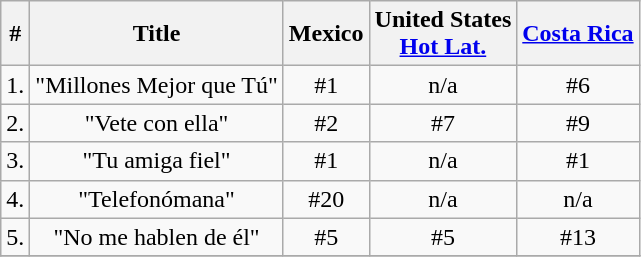<table class="wikitable">
<tr>
<th>#</th>
<th>Title</th>
<th>Mexico</th>
<th>United States<br><a href='#'>Hot Lat.</a></th>
<th><a href='#'>Costa Rica</a></th>
</tr>
<tr>
<td>1.</td>
<td align="center">"Millones Mejor que Tú"</td>
<td align="center">#1</td>
<td align="center">n/a</td>
<td align="center">#6</td>
</tr>
<tr>
<td>2.</td>
<td align="center">"Vete con ella"</td>
<td align="center">#2</td>
<td align="center">#7</td>
<td align="center">#9</td>
</tr>
<tr>
<td>3.</td>
<td align="center">"Tu amiga fiel"</td>
<td align="center">#1</td>
<td align="center">n/a</td>
<td align="center">#1</td>
</tr>
<tr>
<td>4.</td>
<td align="center">"Telefonómana"</td>
<td align="center">#20</td>
<td align="center">n/a</td>
<td align="center">n/a</td>
</tr>
<tr>
<td>5.</td>
<td align="center">"No me hablen de él"</td>
<td align="center">#5</td>
<td align="center">#5</td>
<td align="center">#13</td>
</tr>
<tr>
</tr>
</table>
